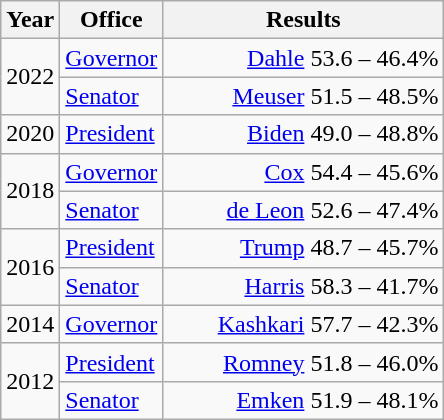<table class=wikitable>
<tr>
<th width="30">Year</th>
<th width="60">Office</th>
<th width="180">Results</th>
</tr>
<tr>
<td rowspan="2">2022</td>
<td><a href='#'>Governor</a></td>
<td align="right" ><a href='#'>Dahle</a> 53.6 – 46.4%</td>
</tr>
<tr>
<td><a href='#'>Senator</a></td>
<td align="right" ><a href='#'>Meuser</a> 51.5 – 48.5%</td>
</tr>
<tr>
<td rowspan="1">2020</td>
<td><a href='#'>President</a></td>
<td align="right" ><a href='#'>Biden</a> 49.0 – 48.8%</td>
</tr>
<tr>
<td rowspan="2">2018</td>
<td><a href='#'>Governor</a></td>
<td align="right" ><a href='#'>Cox</a> 54.4 – 45.6%</td>
</tr>
<tr>
<td><a href='#'>Senator</a></td>
<td align="right" ><a href='#'>de Leon</a> 52.6 – 47.4%</td>
</tr>
<tr>
<td rowspan="2">2016</td>
<td><a href='#'>President</a></td>
<td align="right" ><a href='#'>Trump</a> 48.7 – 45.7%</td>
</tr>
<tr>
<td><a href='#'>Senator</a></td>
<td align="right" ><a href='#'>Harris</a> 58.3 – 41.7%</td>
</tr>
<tr>
<td>2014</td>
<td><a href='#'>Governor</a></td>
<td align="right" ><a href='#'>Kashkari</a> 57.7 – 42.3%</td>
</tr>
<tr>
<td rowspan="2">2012</td>
<td><a href='#'>President</a></td>
<td align="right" ><a href='#'>Romney</a> 51.8 – 46.0%</td>
</tr>
<tr>
<td><a href='#'>Senator</a></td>
<td align="right" ><a href='#'>Emken</a> 51.9 – 48.1%</td>
</tr>
</table>
